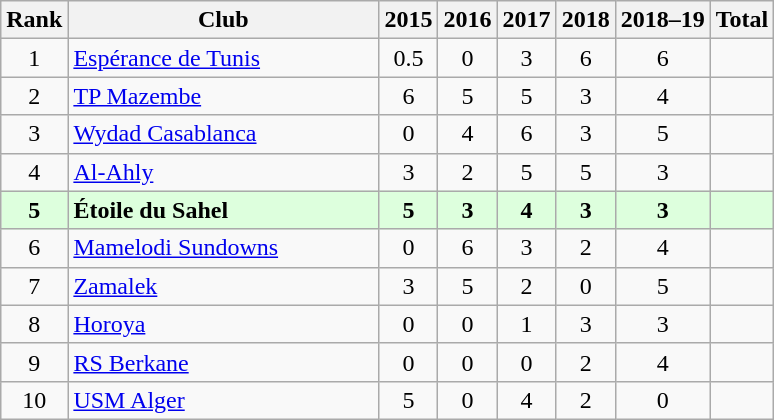<table class="wikitable" style="text-align: center; display:inline-table;">
<tr>
<th>Rank</th>
<th width=200>Club</th>
<th>2015</th>
<th>2016</th>
<th>2017</th>
<th>2018</th>
<th>2018–19</th>
<th>Total</th>
</tr>
<tr>
<td>1</td>
<td align=left> <a href='#'>Espérance de Tunis</a></td>
<td>0.5</td>
<td>0</td>
<td>3</td>
<td>6</td>
<td>6</td>
<td><strong></strong></td>
</tr>
<tr>
<td>2</td>
<td align=left> <a href='#'>TP Mazembe</a></td>
<td>6</td>
<td>5</td>
<td>5</td>
<td>3</td>
<td>4</td>
<td><strong></strong></td>
</tr>
<tr>
<td>3</td>
<td align=left> <a href='#'>Wydad Casablanca</a></td>
<td>0</td>
<td>4</td>
<td>6</td>
<td>3</td>
<td>5</td>
<td><strong></strong></td>
</tr>
<tr>
<td>4</td>
<td align=left> <a href='#'>Al-Ahly</a></td>
<td>3</td>
<td>2</td>
<td>5</td>
<td>5</td>
<td>3</td>
<td><strong></strong></td>
</tr>
<tr style="background:#dfd;">
<td><strong>5</strong></td>
<td align=left> <strong>Étoile du Sahel</strong></td>
<td><strong>5</strong></td>
<td><strong>3</strong></td>
<td><strong>4</strong></td>
<td><strong>3</strong></td>
<td><strong>3</strong></td>
<td><strong></strong></td>
</tr>
<tr>
<td>6</td>
<td align=left> <a href='#'>Mamelodi Sundowns</a></td>
<td>0</td>
<td>6</td>
<td>3</td>
<td>2</td>
<td>4</td>
<td><strong></strong></td>
</tr>
<tr>
<td>7</td>
<td align=left> <a href='#'>Zamalek</a></td>
<td>3</td>
<td>5</td>
<td>2</td>
<td>0</td>
<td>5</td>
<td><strong></strong></td>
</tr>
<tr>
<td>8</td>
<td align=left> <a href='#'>Horoya</a></td>
<td>0</td>
<td>0</td>
<td>1</td>
<td>3</td>
<td>3</td>
<td><strong></strong></td>
</tr>
<tr>
<td>9</td>
<td align=left> <a href='#'>RS Berkane</a></td>
<td>0</td>
<td>0</td>
<td>0</td>
<td>2</td>
<td>4</td>
<td><strong></strong></td>
</tr>
<tr>
<td>10</td>
<td align=left> <a href='#'>USM Alger</a></td>
<td>5</td>
<td>0</td>
<td>4</td>
<td>2</td>
<td>0</td>
<td><strong></strong></td>
</tr>
</table>
